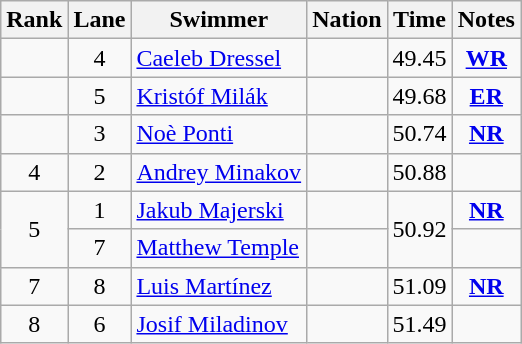<table class="wikitable sortable" style="text-align:center">
<tr>
<th>Rank</th>
<th>Lane</th>
<th>Swimmer</th>
<th>Nation</th>
<th>Time</th>
<th>Notes</th>
</tr>
<tr>
<td></td>
<td>4</td>
<td align=left><a href='#'>Caeleb Dressel</a></td>
<td align=left></td>
<td>49.45</td>
<td><strong><a href='#'>WR</a></strong></td>
</tr>
<tr>
<td></td>
<td>5</td>
<td align=left><a href='#'>Kristóf Milák</a></td>
<td align=left></td>
<td>49.68</td>
<td><strong><a href='#'>ER</a></strong></td>
</tr>
<tr>
<td></td>
<td>3</td>
<td align=left><a href='#'>Noè Ponti</a></td>
<td align=left></td>
<td>50.74</td>
<td><strong><a href='#'>NR</a></strong></td>
</tr>
<tr>
<td>4</td>
<td>2</td>
<td align=left><a href='#'>Andrey Minakov</a></td>
<td align=left></td>
<td>50.88</td>
<td></td>
</tr>
<tr>
<td rowspan=2>5</td>
<td>1</td>
<td align=left><a href='#'>Jakub Majerski</a></td>
<td align=left></td>
<td rowspan=2>50.92</td>
<td><strong><a href='#'>NR</a></strong></td>
</tr>
<tr>
<td>7</td>
<td align=left><a href='#'>Matthew Temple</a></td>
<td align=left></td>
<td></td>
</tr>
<tr>
<td>7</td>
<td>8</td>
<td align=left><a href='#'>Luis Martínez</a></td>
<td align=left></td>
<td>51.09</td>
<td><strong><a href='#'>NR</a></strong></td>
</tr>
<tr>
<td>8</td>
<td>6</td>
<td align=left><a href='#'>Josif Miladinov</a></td>
<td align=left></td>
<td>51.49</td>
<td></td>
</tr>
</table>
